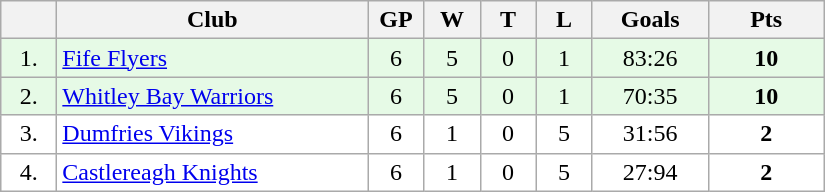<table class="wikitable">
<tr>
<th width="30"></th>
<th width="200">Club</th>
<th width="30">GP</th>
<th width="30">W</th>
<th width="30">T</th>
<th width="30">L</th>
<th width="70">Goals</th>
<th width="70">Pts</th>
</tr>
<tr bgcolor="#e6fae6" align="center">
<td>1.</td>
<td align="left"><a href='#'>Fife Flyers</a></td>
<td>6</td>
<td>5</td>
<td>0</td>
<td>1</td>
<td>83:26</td>
<td><strong>10</strong></td>
</tr>
<tr bgcolor="#e6fae6" align="center">
<td>2.</td>
<td align="left"><a href='#'>Whitley Bay Warriors</a></td>
<td>6</td>
<td>5</td>
<td>0</td>
<td>1</td>
<td>70:35</td>
<td><strong>10</strong></td>
</tr>
<tr bgcolor="#FFFFFF" align="center">
<td>3.</td>
<td align="left"><a href='#'>Dumfries Vikings</a></td>
<td>6</td>
<td>1</td>
<td>0</td>
<td>5</td>
<td>31:56</td>
<td><strong>2</strong></td>
</tr>
<tr bgcolor="#FFFFFF" align="center">
<td>4.</td>
<td align="left"><a href='#'>Castlereagh Knights</a></td>
<td>6</td>
<td>1</td>
<td>0</td>
<td>5</td>
<td>27:94</td>
<td><strong>2</strong></td>
</tr>
</table>
